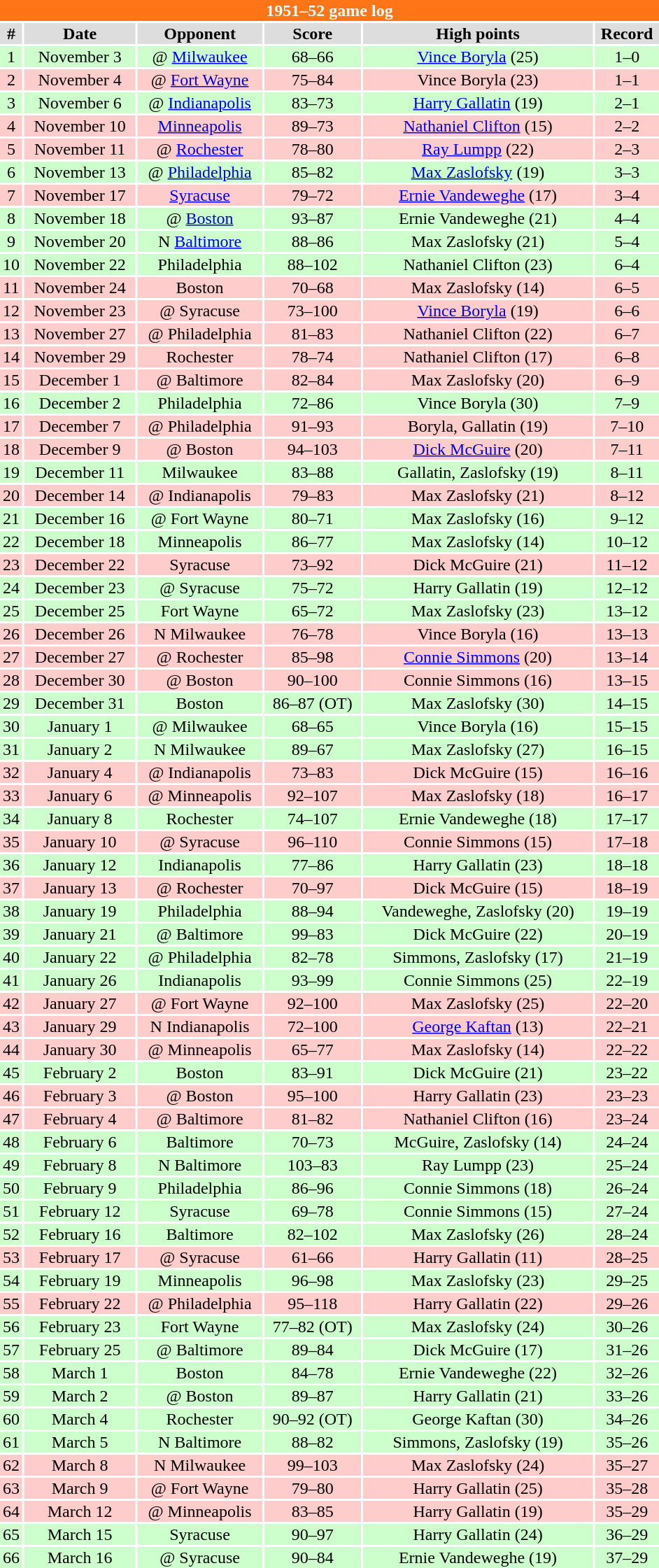<table class="toccolours collapsible" width=50% style="clear:both; margin:1.5em auto; text-align:center">
<tr>
<th colspan=11 style="background:#FF7518; color:white;">1951–52 game log</th>
</tr>
<tr align="center" bgcolor="#dddddd">
<td><strong>#</strong></td>
<td><strong>Date</strong></td>
<td><strong>Opponent</strong></td>
<td><strong>Score</strong></td>
<td><strong>High points</strong></td>
<td><strong>Record</strong></td>
</tr>
<tr align="center" bgcolor="ccffcc">
<td>1</td>
<td>November 3</td>
<td>@ <a href='#'>Milwaukee</a></td>
<td>68–66</td>
<td><a href='#'>Vince Boryla</a> (25)</td>
<td>1–0</td>
</tr>
<tr align="center" bgcolor="ffcccc">
<td>2</td>
<td>November 4</td>
<td>@ <a href='#'>Fort Wayne</a></td>
<td>75–84</td>
<td>Vince Boryla (23)</td>
<td>1–1</td>
</tr>
<tr align="center" bgcolor="ccffcc">
<td>3</td>
<td>November 6</td>
<td>@ <a href='#'>Indianapolis</a></td>
<td>83–73</td>
<td><a href='#'>Harry Gallatin</a> (19)</td>
<td>2–1</td>
</tr>
<tr align="center" bgcolor="ffcccc">
<td>4</td>
<td>November 10</td>
<td><a href='#'>Minneapolis</a></td>
<td>89–73</td>
<td><a href='#'>Nathaniel Clifton</a> (15)</td>
<td>2–2</td>
</tr>
<tr align="center" bgcolor="ffcccc">
<td>5</td>
<td>November 11</td>
<td>@ <a href='#'>Rochester</a></td>
<td>78–80</td>
<td><a href='#'>Ray Lumpp</a> (22)</td>
<td>2–3</td>
</tr>
<tr align="center" bgcolor="ccffcc">
<td>6</td>
<td>November 13</td>
<td>@ <a href='#'>Philadelphia</a></td>
<td>85–82</td>
<td><a href='#'>Max Zaslofsky</a> (19)</td>
<td>3–3</td>
</tr>
<tr align="center" bgcolor="ffcccc">
<td>7</td>
<td>November 17</td>
<td><a href='#'>Syracuse</a></td>
<td>79–72</td>
<td><a href='#'>Ernie Vandeweghe</a> (17)</td>
<td>3–4</td>
</tr>
<tr align="center" bgcolor="ccffcc">
<td>8</td>
<td>November 18</td>
<td>@ <a href='#'>Boston</a></td>
<td>93–87</td>
<td>Ernie Vandeweghe (21)</td>
<td>4–4</td>
</tr>
<tr align="center" bgcolor="ccffcc">
<td>9</td>
<td>November 20</td>
<td>N <a href='#'>Baltimore</a></td>
<td>88–86</td>
<td>Max Zaslofsky (21)</td>
<td>5–4</td>
</tr>
<tr align="center" bgcolor="ccffcc">
<td>10</td>
<td>November 22</td>
<td>Philadelphia</td>
<td>88–102</td>
<td>Nathaniel Clifton (23)</td>
<td>6–4</td>
</tr>
<tr align="center" bgcolor="ffcccc">
<td>11</td>
<td>November 24</td>
<td>Boston</td>
<td>70–68</td>
<td>Max Zaslofsky (14)</td>
<td>6–5</td>
</tr>
<tr align="center" bgcolor="ffcccc">
<td>12</td>
<td>November 23</td>
<td>@ Syracuse</td>
<td>73–100</td>
<td><a href='#'>Vince Boryla</a> (19)</td>
<td>6–6</td>
</tr>
<tr align="center" bgcolor="ffcccc">
<td>13</td>
<td>November 27</td>
<td>@ Philadelphia</td>
<td>81–83</td>
<td>Nathaniel Clifton (22)</td>
<td>6–7</td>
</tr>
<tr align="center" bgcolor="ffcccc">
<td>14</td>
<td>November 29</td>
<td>Rochester</td>
<td>78–74</td>
<td>Nathaniel Clifton (17)</td>
<td>6–8</td>
</tr>
<tr align="center" bgcolor="ffcccc">
<td>15</td>
<td>December 1</td>
<td>@ Baltimore</td>
<td>82–84</td>
<td>Max Zaslofsky (20)</td>
<td>6–9</td>
</tr>
<tr align="center" bgcolor="ccffcc">
<td>16</td>
<td>December 2</td>
<td>Philadelphia</td>
<td>72–86</td>
<td>Vince Boryla (30)</td>
<td>7–9</td>
</tr>
<tr align="center" bgcolor="ffcccc">
<td>17</td>
<td>December 7</td>
<td>@ Philadelphia</td>
<td>91–93</td>
<td>Boryla, Gallatin (19)</td>
<td>7–10</td>
</tr>
<tr align="center" bgcolor="ffcccc">
<td>18</td>
<td>December 9</td>
<td>@ Boston</td>
<td>94–103</td>
<td><a href='#'>Dick McGuire</a> (20)</td>
<td>7–11</td>
</tr>
<tr align="center" bgcolor="ccffcc">
<td>19</td>
<td>December 11</td>
<td>Milwaukee</td>
<td>83–88</td>
<td>Gallatin, Zaslofsky (19)</td>
<td>8–11</td>
</tr>
<tr align="center" bgcolor="ffcccc">
<td>20</td>
<td>December 14</td>
<td>@ Indianapolis</td>
<td>79–83</td>
<td>Max Zaslofsky (21)</td>
<td>8–12</td>
</tr>
<tr align="center" bgcolor="ccffcc">
<td>21</td>
<td>December 16</td>
<td>@ Fort Wayne</td>
<td>80–71</td>
<td>Max Zaslofsky (16)</td>
<td>9–12</td>
</tr>
<tr align="center" bgcolor="ccffcc">
<td>22</td>
<td>December 18</td>
<td>Minneapolis</td>
<td>86–77</td>
<td>Max Zaslofsky (14)</td>
<td>10–12</td>
</tr>
<tr align="center" bgcolor="ffcccc">
<td>23</td>
<td>December 22</td>
<td>Syracuse</td>
<td>73–92</td>
<td>Dick McGuire (21)</td>
<td>11–12</td>
</tr>
<tr align="center" bgcolor="ccffcc">
<td>24</td>
<td>December 23</td>
<td>@ Syracuse</td>
<td>75–72</td>
<td>Harry Gallatin (19)</td>
<td>12–12</td>
</tr>
<tr align="center" bgcolor="ccffcc">
<td>25</td>
<td>December 25</td>
<td>Fort Wayne</td>
<td>65–72</td>
<td>Max Zaslofsky (23)</td>
<td>13–12</td>
</tr>
<tr align="center" bgcolor="ffcccc">
<td>26</td>
<td>December 26</td>
<td>N Milwaukee</td>
<td>76–78</td>
<td>Vince Boryla (16)</td>
<td>13–13</td>
</tr>
<tr align="center" bgcolor="ffcccc">
<td>27</td>
<td>December 27</td>
<td>@ Rochester</td>
<td>85–98</td>
<td><a href='#'>Connie Simmons</a> (20)</td>
<td>13–14</td>
</tr>
<tr align="center" bgcolor="ffcccc">
<td>28</td>
<td>December 30</td>
<td>@ Boston</td>
<td>90–100</td>
<td>Connie Simmons (16)</td>
<td>13–15</td>
</tr>
<tr align="center" bgcolor="ccffcc">
<td>29</td>
<td>December 31</td>
<td>Boston</td>
<td>86–87 (OT)</td>
<td>Max Zaslofsky (30)</td>
<td>14–15</td>
</tr>
<tr align="center" bgcolor="ccffcc">
<td>30</td>
<td>January 1</td>
<td>@ Milwaukee</td>
<td>68–65</td>
<td>Vince Boryla (16)</td>
<td>15–15</td>
</tr>
<tr align="center" bgcolor="ccffcc">
<td>31</td>
<td>January 2</td>
<td>N Milwaukee</td>
<td>89–67</td>
<td>Max Zaslofsky (27)</td>
<td>16–15</td>
</tr>
<tr align="center" bgcolor="ffcccc">
<td>32</td>
<td>January 4</td>
<td>@ Indianapolis</td>
<td>73–83</td>
<td>Dick McGuire (15)</td>
<td>16–16</td>
</tr>
<tr align="center" bgcolor="ffcccc">
<td>33</td>
<td>January 6</td>
<td>@ Minneapolis</td>
<td>92–107</td>
<td>Max Zaslofsky (18)</td>
<td>16–17</td>
</tr>
<tr align="center" bgcolor="ccffcc">
<td>34</td>
<td>January 8</td>
<td>Rochester</td>
<td>74–107</td>
<td>Ernie Vandeweghe (18)</td>
<td>17–17</td>
</tr>
<tr align="center" bgcolor="ffcccc">
<td>35</td>
<td>January 10</td>
<td>@ Syracuse</td>
<td>96–110</td>
<td>Connie Simmons (15)</td>
<td>17–18</td>
</tr>
<tr align="center" bgcolor="ccffcc">
<td>36</td>
<td>January 12</td>
<td>Indianapolis</td>
<td>77–86</td>
<td>Harry Gallatin (23)</td>
<td>18–18</td>
</tr>
<tr align="center" bgcolor="ffcccc">
<td>37</td>
<td>January 13</td>
<td>@ Rochester</td>
<td>70–97</td>
<td>Dick McGuire (15)</td>
<td>18–19</td>
</tr>
<tr align="center" bgcolor="ccffcc">
<td>38</td>
<td>January 19</td>
<td>Philadelphia</td>
<td>88–94</td>
<td>Vandeweghe, Zaslofsky (20)</td>
<td>19–19</td>
</tr>
<tr align="center" bgcolor="ccffcc">
<td>39</td>
<td>January 21</td>
<td>@ Baltimore</td>
<td>99–83</td>
<td>Dick McGuire (22)</td>
<td>20–19</td>
</tr>
<tr align="center" bgcolor="ccffcc">
<td>40</td>
<td>January 22</td>
<td>@ Philadelphia</td>
<td>82–78</td>
<td>Simmons, Zaslofsky (17)</td>
<td>21–19</td>
</tr>
<tr align="center" bgcolor="ccffcc">
<td>41</td>
<td>January 26</td>
<td>Indianapolis</td>
<td>93–99</td>
<td>Connie Simmons (25)</td>
<td>22–19</td>
</tr>
<tr align="center" bgcolor="ffcccc">
<td>42</td>
<td>January 27</td>
<td>@ Fort Wayne</td>
<td>92–100</td>
<td>Max Zaslofsky (25)</td>
<td>22–20</td>
</tr>
<tr align="center" bgcolor="ffcccc">
<td>43</td>
<td>January 29</td>
<td>N Indianapolis</td>
<td>72–100</td>
<td><a href='#'>George Kaftan</a> (13)</td>
<td>22–21</td>
</tr>
<tr align="center" bgcolor="ffcccc">
<td>44</td>
<td>January 30</td>
<td>@ Minneapolis</td>
<td>65–77</td>
<td>Max Zaslofsky (14)</td>
<td>22–22</td>
</tr>
<tr align="center" bgcolor="ccffcc">
<td>45</td>
<td>February 2</td>
<td>Boston</td>
<td>83–91</td>
<td>Dick McGuire (21)</td>
<td>23–22</td>
</tr>
<tr align="center" bgcolor="ffcccc">
<td>46</td>
<td>February 3</td>
<td>@ Boston</td>
<td>95–100</td>
<td>Harry Gallatin (23)</td>
<td>23–23</td>
</tr>
<tr align="center" bgcolor="ffcccc">
<td>47</td>
<td>February 4</td>
<td>@ Baltimore</td>
<td>81–82</td>
<td>Nathaniel Clifton (16)</td>
<td>23–24</td>
</tr>
<tr align="center" bgcolor="ccffcc">
<td>48</td>
<td>February 6</td>
<td>Baltimore</td>
<td>70–73</td>
<td>McGuire, Zaslofsky (14)</td>
<td>24–24</td>
</tr>
<tr align="center" bgcolor="ccffcc">
<td>49</td>
<td>February 8</td>
<td>N Baltimore</td>
<td>103–83</td>
<td>Ray Lumpp (23)</td>
<td>25–24</td>
</tr>
<tr align="center" bgcolor="ccffcc">
<td>50</td>
<td>February 9</td>
<td>Philadelphia</td>
<td>86–96</td>
<td>Connie Simmons (18)</td>
<td>26–24</td>
</tr>
<tr align="center" bgcolor="ccffcc">
<td>51</td>
<td>February 12</td>
<td>Syracuse</td>
<td>69–78</td>
<td>Connie Simmons (15)</td>
<td>27–24</td>
</tr>
<tr align="center" bgcolor="ccffcc">
<td>52</td>
<td>February 16</td>
<td>Baltimore</td>
<td>82–102</td>
<td>Max Zaslofsky (26)</td>
<td>28–24</td>
</tr>
<tr align="center" bgcolor="ffcccc">
<td>53</td>
<td>February 17</td>
<td>@ Syracuse</td>
<td>61–66</td>
<td>Harry Gallatin (11)</td>
<td>28–25</td>
</tr>
<tr align="center" bgcolor="ccffcc">
<td>54</td>
<td>February 19</td>
<td>Minneapolis</td>
<td>96–98</td>
<td>Max Zaslofsky (23)</td>
<td>29–25</td>
</tr>
<tr align="center" bgcolor="ffcccc">
<td>55</td>
<td>February 22</td>
<td>@ Philadelphia</td>
<td>95–118</td>
<td>Harry Gallatin (22)</td>
<td>29–26</td>
</tr>
<tr align="center" bgcolor="ccffcc">
<td>56</td>
<td>February 23</td>
<td>Fort Wayne</td>
<td>77–82 (OT)</td>
<td>Max Zaslofsky (24)</td>
<td>30–26</td>
</tr>
<tr align="center" bgcolor="ccffcc">
<td>57</td>
<td>February 25</td>
<td>@ Baltimore</td>
<td>89–84</td>
<td>Dick McGuire (17)</td>
<td>31–26</td>
</tr>
<tr align="center" bgcolor="ccffcc">
<td>58</td>
<td>March 1</td>
<td>Boston</td>
<td>84–78</td>
<td>Ernie Vandeweghe (22)</td>
<td>32–26</td>
</tr>
<tr align="center" bgcolor="ccffcc">
<td>59</td>
<td>March 2</td>
<td>@ Boston</td>
<td>89–87</td>
<td>Harry Gallatin (21)</td>
<td>33–26</td>
</tr>
<tr align="center" bgcolor="ccffcc">
<td>60</td>
<td>March 4</td>
<td>Rochester</td>
<td>90–92 (OT)</td>
<td>George Kaftan (30)</td>
<td>34–26</td>
</tr>
<tr align="center" bgcolor="ccffcc">
<td>61</td>
<td>March 5</td>
<td>N Baltimore</td>
<td>88–82</td>
<td>Simmons, Zaslofsky (19)</td>
<td>35–26</td>
</tr>
<tr align="center" bgcolor="ffcccc">
<td>62</td>
<td>March 8</td>
<td>N Milwaukee</td>
<td>99–103</td>
<td>Max Zaslofsky (24)</td>
<td>35–27</td>
</tr>
<tr align="center" bgcolor="ffcccc">
<td>63</td>
<td>March 9</td>
<td>@ Fort Wayne</td>
<td>79–80</td>
<td>Harry Gallatin (25)</td>
<td>35–28</td>
</tr>
<tr align="center" bgcolor="ffcccc">
<td>64</td>
<td>March 12</td>
<td>@ Minneapolis</td>
<td>83–85</td>
<td>Harry Gallatin (19)</td>
<td>35–29</td>
</tr>
<tr align="center" bgcolor="ccffcc">
<td>65</td>
<td>March 15</td>
<td>Syracuse</td>
<td>90–97</td>
<td>Harry Gallatin (24)</td>
<td>36–29</td>
</tr>
<tr align="center" bgcolor="ccffcc">
<td>66</td>
<td>March 16</td>
<td>@ Syracuse</td>
<td>90–84</td>
<td>Ernie Vandeweghe (19)</td>
<td>37–29</td>
</tr>
</table>
